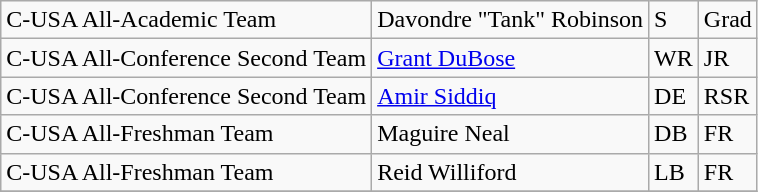<table class="wikitable">
<tr>
<td>C-USA All-Academic Team</td>
<td>Davondre "Tank" Robinson</td>
<td>S</td>
<td>Grad</td>
</tr>
<tr>
<td>C-USA All-Conference Second Team</td>
<td><a href='#'>Grant DuBose</a></td>
<td>WR</td>
<td>JR</td>
</tr>
<tr>
<td>C-USA All-Conference Second Team</td>
<td><a href='#'>Amir Siddiq</a></td>
<td>DE</td>
<td>RSR</td>
</tr>
<tr>
<td>C-USA All-Freshman Team</td>
<td>Maguire Neal</td>
<td>DB</td>
<td>FR</td>
</tr>
<tr>
<td>C-USA All-Freshman Team</td>
<td>Reid Williford</td>
<td>LB</td>
<td>FR</td>
</tr>
<tr>
</tr>
</table>
